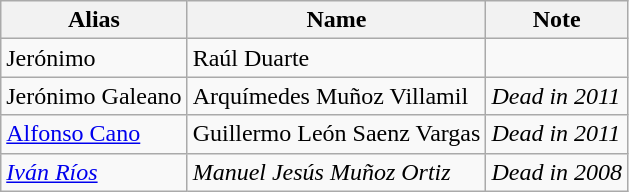<table class="wikitable">
<tr>
<th>Alias</th>
<th>Name</th>
<th>Note</th>
</tr>
<tr>
<td>Jerónimo</td>
<td>Raúl Duarte</td>
</tr>
<tr>
<td>Jerónimo Galeano</td>
<td>Arquímedes Muñoz Villamil</td>
<td><em>Dead in 2011</em></td>
</tr>
<tr>
<td><a href='#'>Alfonso Cano</a></td>
<td>Guillermo León Saenz Vargas</td>
<td><em>Dead in 2011</em></td>
</tr>
<tr>
<td><em><a href='#'>Iván Ríos</a></em></td>
<td><em>Manuel Jesús Muñoz Ortiz</em></td>
<td><em>Dead in 2008</em></td>
</tr>
</table>
